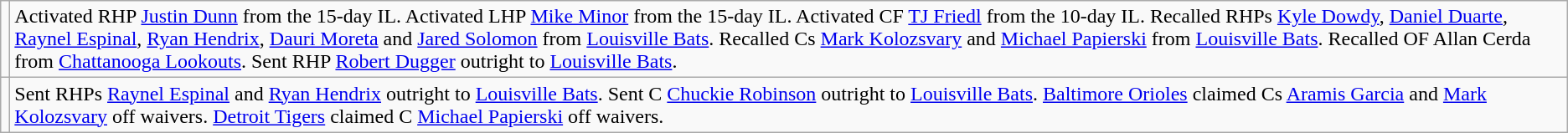<table class="wikitable">
<tr>
<td></td>
<td>Activated RHP <a href='#'>Justin Dunn</a> from the 15-day IL. Activated LHP <a href='#'>Mike Minor</a> from the 15-day IL. Activated CF <a href='#'>TJ Friedl</a> from the 10-day IL. Recalled RHPs <a href='#'>Kyle Dowdy</a>, <a href='#'>Daniel Duarte</a>, <a href='#'>Raynel Espinal</a>, <a href='#'>Ryan Hendrix</a>, <a href='#'>Dauri Moreta</a> and <a href='#'>Jared Solomon</a> from <a href='#'>Louisville Bats</a>. Recalled Cs <a href='#'>Mark Kolozsvary</a> and <a href='#'>Michael Papierski</a> from <a href='#'>Louisville Bats</a>. Recalled OF Allan Cerda from <a href='#'>Chattanooga Lookouts</a>. Sent RHP <a href='#'>Robert Dugger</a> outright to <a href='#'>Louisville Bats</a>.</td>
</tr>
<tr>
<td></td>
<td>Sent RHPs <a href='#'>Raynel Espinal</a> and <a href='#'>Ryan Hendrix</a> outright to <a href='#'>Louisville Bats</a>. Sent C <a href='#'>Chuckie Robinson</a> outright to <a href='#'>Louisville Bats</a>. <a href='#'>Baltimore Orioles</a> claimed Cs <a href='#'>Aramis Garcia</a> and <a href='#'>Mark Kolozsvary</a> off waivers. <a href='#'>Detroit Tigers</a> claimed C <a href='#'>Michael Papierski</a> off waivers.</td>
</tr>
</table>
